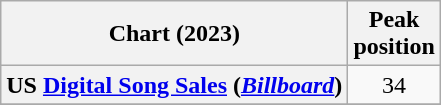<table class="wikitable plainrowheaders">
<tr>
<th scope="col">Chart (2023)</th>
<th scope="col">Peak<br>position</th>
</tr>
<tr>
<th scope="row">US <a href='#'>Digital Song Sales</a> (<em><a href='#'>Billboard</a></em>)</th>
<td style="text-align:center;">34</td>
</tr>
<tr>
</tr>
</table>
